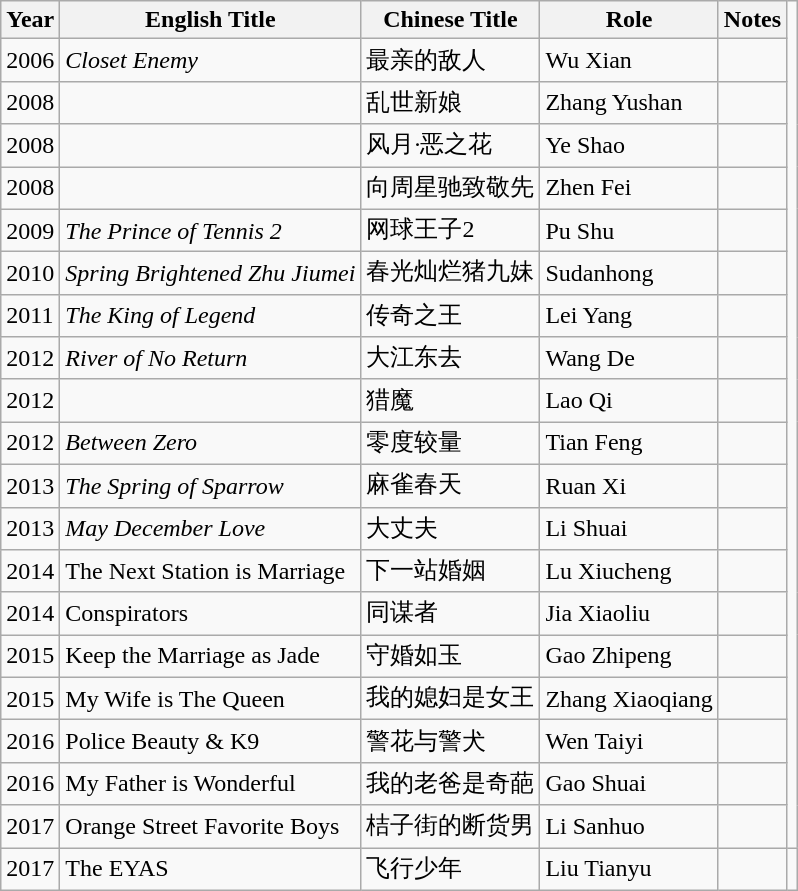<table class="wikitable">
<tr>
<th>Year</th>
<th>English Title</th>
<th>Chinese Title</th>
<th>Role</th>
<th>Notes</th>
</tr>
<tr>
<td>2006</td>
<td><em>Closet Enemy</em></td>
<td>最亲的敌人</td>
<td>Wu Xian</td>
<td></td>
</tr>
<tr>
<td>2008</td>
<td></td>
<td>乱世新娘</td>
<td>Zhang Yushan</td>
<td></td>
</tr>
<tr>
<td>2008</td>
<td></td>
<td>风月·恶之花</td>
<td>Ye Shao</td>
<td></td>
</tr>
<tr>
<td>2008</td>
<td></td>
<td>向周星驰致敬先</td>
<td>Zhen Fei</td>
<td></td>
</tr>
<tr>
<td>2009</td>
<td><em>The Prince of Tennis 2</em></td>
<td>网球王子2</td>
<td>Pu Shu</td>
<td></td>
</tr>
<tr>
<td>2010</td>
<td><em>Spring Brightened Zhu Jiumei</em></td>
<td>春光灿烂猪九妹</td>
<td>Sudanhong</td>
<td></td>
</tr>
<tr>
<td>2011</td>
<td><em>The King of Legend</em></td>
<td>传奇之王</td>
<td>Lei Yang</td>
<td></td>
</tr>
<tr>
<td>2012</td>
<td><em>River of No Return</em></td>
<td>大江东去</td>
<td>Wang De</td>
<td></td>
</tr>
<tr>
<td>2012</td>
<td></td>
<td>猎魔</td>
<td>Lao Qi</td>
<td></td>
</tr>
<tr>
<td>2012</td>
<td><em>Between Zero</em></td>
<td>零度较量</td>
<td>Tian Feng</td>
<td></td>
</tr>
<tr>
<td>2013</td>
<td><em>The Spring of Sparrow</em></td>
<td>麻雀春天</td>
<td>Ruan Xi</td>
<td></td>
</tr>
<tr>
<td>2013</td>
<td><em>May December Love</em></td>
<td>大丈夫</td>
<td>Li Shuai</td>
<td></td>
</tr>
<tr>
<td>2014</td>
<td>The Next Station is Marriage</td>
<td>下一站婚姻</td>
<td>Lu Xiucheng</td>
<td></td>
</tr>
<tr>
<td>2014</td>
<td>Conspirators</td>
<td>同谋者</td>
<td>Jia Xiaoliu</td>
<td></td>
</tr>
<tr>
<td>2015</td>
<td>Keep the Marriage as Jade</td>
<td>守婚如玉</td>
<td>Gao Zhipeng</td>
<td></td>
</tr>
<tr>
<td>2015</td>
<td>My Wife is The Queen</td>
<td>我的媳妇是女王</td>
<td>Zhang Xiaoqiang</td>
<td></td>
</tr>
<tr>
<td>2016</td>
<td>Police Beauty & K9</td>
<td>警花与警犬</td>
<td>Wen Taiyi</td>
<td></td>
</tr>
<tr>
<td>2016</td>
<td>My Father is Wonderful</td>
<td>我的老爸是奇葩</td>
<td>Gao Shuai</td>
<td></td>
</tr>
<tr>
<td>2017</td>
<td>Orange Street Favorite Boys</td>
<td>桔子街的断货男</td>
<td>Li Sanhuo</td>
<td></td>
</tr>
<tr>
<td>2017</td>
<td>The EYAS</td>
<td>飞行少年</td>
<td>Liu Tianyu</td>
<td></td>
<td></td>
</tr>
</table>
